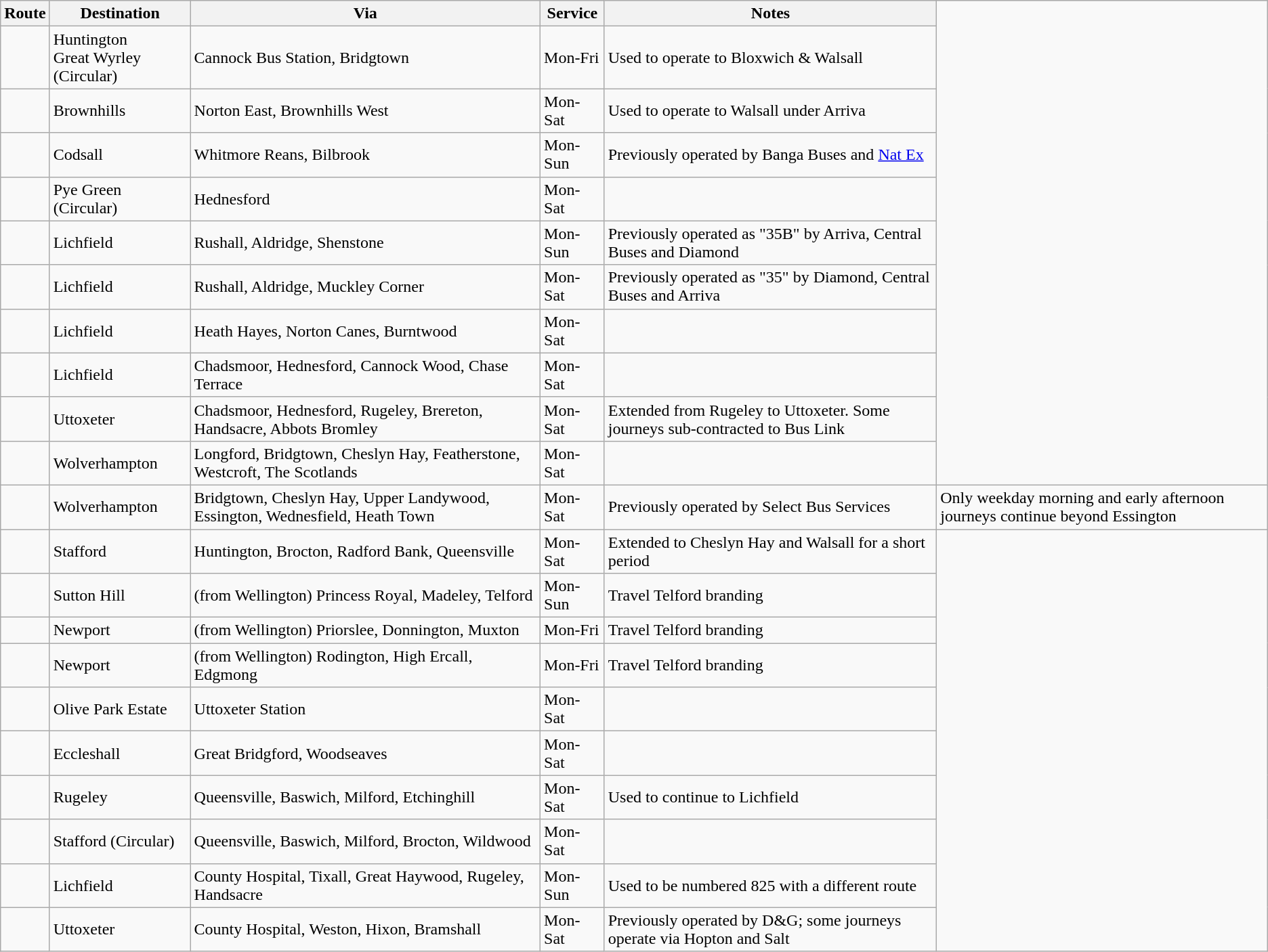<table class="wikitable sortable">
<tr>
<th>Route</th>
<th>Destination</th>
<th>Via</th>
<th>Service</th>
<th>Notes</th>
</tr>
<tr>
<td><strong></strong></td>
<td>Huntington<br>Great Wyrley (Circular)</td>
<td>Cannock Bus Station, Bridgtown</td>
<td>Mon-Fri</td>
<td>Used to operate to Bloxwich & Walsall</td>
</tr>
<tr>
<td><strong></strong></td>
<td>Brownhills</td>
<td>Norton East, Brownhills West</td>
<td>Mon-Sat</td>
<td>Used to operate to Walsall under Arriva</td>
</tr>
<tr>
<td><strong></strong></td>
<td>Codsall</td>
<td>Whitmore Reans, Bilbrook</td>
<td>Mon-Sun</td>
<td>Previously operated by Banga Buses and <a href='#'>Nat Ex</a></td>
</tr>
<tr>
<td><strong></strong><br><strong></strong></td>
<td>Pye Green (Circular)</td>
<td>Hednesford</td>
<td>Mon-Sat</td>
<td></td>
</tr>
<tr>
<td><strong></strong></td>
<td>Lichfield</td>
<td>Rushall, Aldridge, Shenstone</td>
<td>Mon-Sun</td>
<td>Previously operated as "35B" by Arriva, Central Buses and Diamond</td>
</tr>
<tr>
<td><strong></strong></td>
<td>Lichfield</td>
<td>Rushall, Aldridge, Muckley Corner</td>
<td>Mon-Sat</td>
<td>Previously operated as "35" by Diamond, Central Buses and Arriva</td>
</tr>
<tr>
<td><strong></strong></td>
<td>Lichfield</td>
<td>Heath Hayes, Norton Canes, Burntwood</td>
<td>Mon-Sat</td>
<td></td>
</tr>
<tr>
<td><strong></strong></td>
<td>Lichfield</td>
<td>Chadsmoor, Hednesford, Cannock Wood, Chase Terrace</td>
<td>Mon-Sat</td>
<td></td>
</tr>
<tr>
<td><strong></strong></td>
<td>Uttoxeter</td>
<td>Chadsmoor, Hednesford, Rugeley, Brereton, Handsacre, Abbots Bromley</td>
<td>Mon-Sat</td>
<td>Extended from Rugeley to Uttoxeter. Some journeys sub-contracted to Bus Link</td>
</tr>
<tr>
<td><strong></strong></td>
<td>Wolverhampton</td>
<td>Longford, Bridgtown, Cheslyn Hay, Featherstone, Westcroft, The Scotlands</td>
<td>Mon-Sat</td>
<td></td>
</tr>
<tr>
<td><strong></strong></td>
<td>Wolverhampton</td>
<td>Bridgtown, Cheslyn Hay, Upper Landywood, Essington, Wednesfield, Heath Town</td>
<td>Mon-Sat</td>
<td>Previously operated by Select Bus Services</td>
<td>Only weekday morning and early afternoon journeys continue beyond Essington</td>
</tr>
<tr>
<td><strong></strong></td>
<td>Stafford</td>
<td>Huntington, Brocton, Radford Bank, Queensville</td>
<td>Mon-Sat</td>
<td>Extended to Cheslyn Hay and Walsall for a short period</td>
</tr>
<tr>
<td><strong></strong></td>
<td>Sutton Hill</td>
<td>(from Wellington) Princess Royal, Madeley, Telford</td>
<td>Mon-Sun</td>
<td>Travel Telford branding</td>
</tr>
<tr>
<td><strong></strong></td>
<td>Newport</td>
<td>(from Wellington) Priorslee, Donnington, Muxton</td>
<td>Mon-Fri</td>
<td>Travel Telford branding</td>
</tr>
<tr>
<td><strong></strong></td>
<td>Newport</td>
<td>(from Wellington) Rodington, High Ercall, Edgmong</td>
<td>Mon-Fri</td>
<td>Travel Telford branding</td>
</tr>
<tr>
<td><strong></strong></td>
<td>Olive Park Estate</td>
<td>Uttoxeter Station</td>
<td>Mon-Sat</td>
<td></td>
</tr>
<tr>
<td><strong></strong></td>
<td>Eccleshall</td>
<td>Great Bridgford, Woodseaves</td>
<td>Mon-Sat</td>
<td></td>
</tr>
<tr>
<td><strong></strong></td>
<td>Rugeley</td>
<td>Queensville, Baswich, Milford, Etchinghill</td>
<td>Mon-Sat</td>
<td>Used to continue to Lichfield</td>
</tr>
<tr>
<td><strong></strong></td>
<td>Stafford (Circular)</td>
<td>Queensville, Baswich, Milford, Brocton, Wildwood</td>
<td>Mon-Sat</td>
<td></td>
</tr>
<tr>
<td><strong></strong></td>
<td>Lichfield</td>
<td>County Hospital, Tixall, Great Haywood, Rugeley, Handsacre</td>
<td>Mon-Sun</td>
<td>Used to be numbered 825 with a different route</td>
</tr>
<tr>
<td><strong></strong></td>
<td>Uttoxeter</td>
<td>County Hospital, Weston, Hixon, Bramshall</td>
<td>Mon-Sat</td>
<td>Previously operated by D&G; some journeys operate via Hopton and Salt</td>
</tr>
</table>
